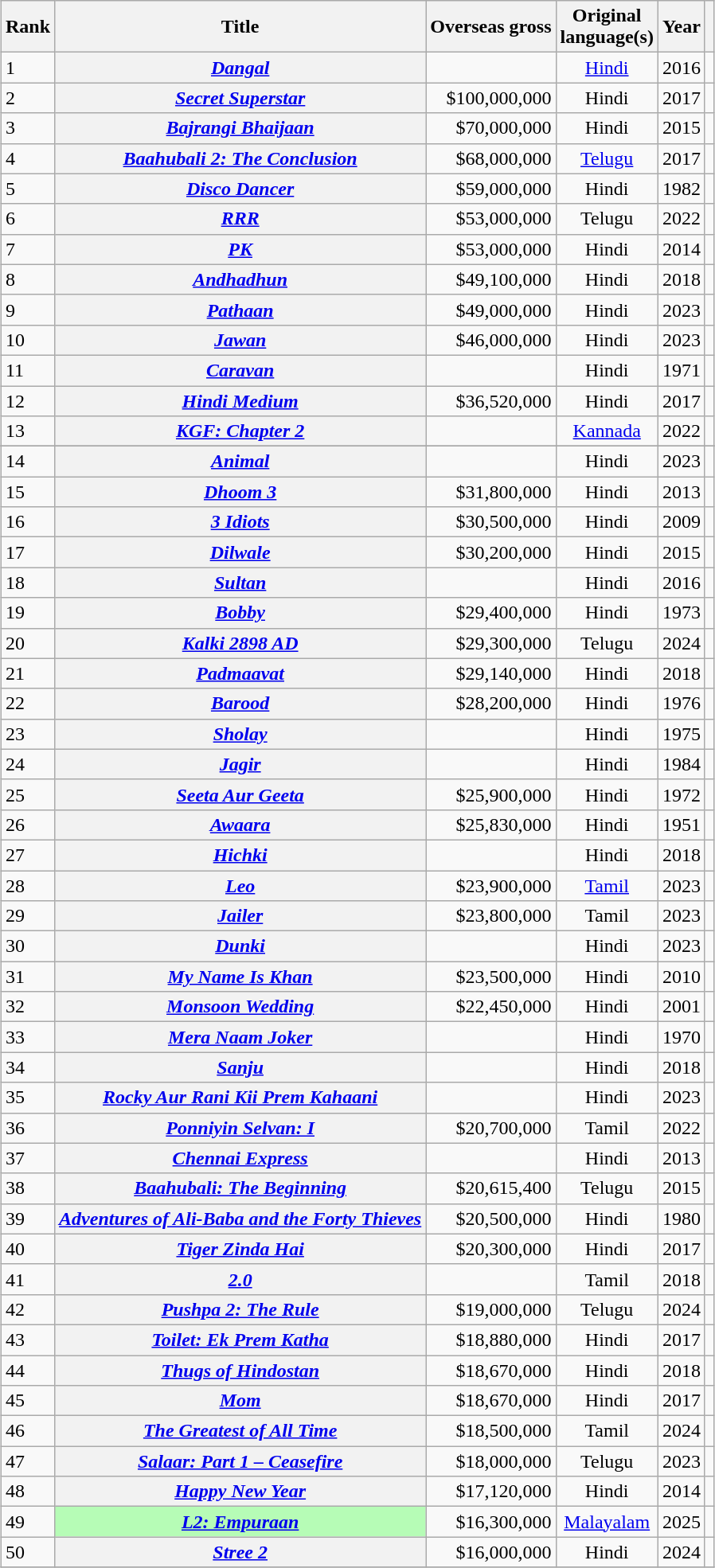<table class="wikitable sortable plainrowheaders" style="margin:auto; margin:auto;">
<tr>
<th scope="col">Rank</th>
<th scope="col">Title</th>
<th scope="col">Overseas gross</th>
<th scope="col">Original <br>language(s)</th>
<th scope="col">Year</th>
<th scope="col" class="unsortable"></th>
</tr>
<tr>
<td>1</td>
<th scope="row"><em><a href='#'>Dangal</a></em></th>
<td style="text-align:right"></td>
<td style="text-align:center;"><a href='#'>Hindi</a></td>
<td style="text-align:center;">2016</td>
<td style="text-align:center;"></td>
</tr>
<tr>
<td>2</td>
<th scope="row"><em><a href='#'>Secret Superstar</a></em></th>
<td style="text-align:right">$100,000,000</td>
<td style="text-align:center;">Hindi</td>
<td style="text-align:center;">2017</td>
<td style="text-align:center;"></td>
</tr>
<tr>
<td>3</td>
<th scope="row"><em><a href='#'>Bajrangi Bhaijaan</a></em></th>
<td style="text-align:right">$70,000,000</td>
<td style="text-align:center;">Hindi</td>
<td style="text-align:center;">2015</td>
<td style="text-align:center;"></td>
</tr>
<tr>
<td>4</td>
<th scope="row"><em><a href='#'>Baahubali 2: The Conclusion</a></em></th>
<td style="text-align:right">$68,000,000</td>
<td style="text-align:center;"><a href='#'>Telugu</a></td>
<td style="text-align:center;">2017</td>
<td style="text-align:center;"></td>
</tr>
<tr>
<td>5</td>
<th scope="row"><em><a href='#'>Disco Dancer</a></em></th>
<td style="text-align:right">$59,000,000</td>
<td style="text-align:center;">Hindi</td>
<td style="text-align:center;">1982</td>
<td style="text-align:center;"></td>
</tr>
<tr>
<td>6</td>
<th scope="row"><em><a href='#'>RRR</a></em></th>
<td style="text-align:right">$53,000,000</td>
<td style="text-align:center;">Telugu</td>
<td style="text-align:center;">2022</td>
<td style="text-align:center;"></td>
</tr>
<tr>
<td>7</td>
<th scope="row"><em><a href='#'>PK</a></em></th>
<td style="text-align:right">$53,000,000</td>
<td style="text-align:center;">Hindi</td>
<td style="text-align:center;">2014</td>
<td style="text-align:center;"></td>
</tr>
<tr>
<td>8</td>
<th scope="row"><em><a href='#'>Andhadhun</a></em></th>
<td style="text-align:right">$49,100,000</td>
<td style="text-align:center;">Hindi</td>
<td style="text-align:center;">2018</td>
<td style="text-align:center;"></td>
</tr>
<tr>
<td>9</td>
<th scope="row"><em><a href='#'>Pathaan</a></em></th>
<td style="text-align:right">$49,000,000</td>
<td style="text-align:center;">Hindi</td>
<td style="text-align:center;">2023</td>
<td style="text-align:center;"></td>
</tr>
<tr>
<td>10</td>
<th scope="row"><em><a href='#'>Jawan</a></em></th>
<td style="text-align:right">$46,000,000</td>
<td style="text-align:center;">Hindi</td>
<td style="text-align:center;">2023</td>
<td style="text-align:center;"></td>
</tr>
<tr>
<td>11</td>
<th scope="row"><em><a href='#'>Caravan</a></em></th>
<td style="text-align:right"></td>
<td style="text-align:center;">Hindi</td>
<td style="text-align:center;">1971</td>
<td style="text-align:center;"></td>
</tr>
<tr>
<td>12</td>
<th scope="row"><em><a href='#'>Hindi Medium</a></em></th>
<td style="text-align:right">$36,520,000</td>
<td style="text-align:center;">Hindi</td>
<td style="text-align:center;">2017</td>
<td style="text-align:center;"></td>
</tr>
<tr>
<td>13</td>
<th scope="row"><em><a href='#'>KGF: Chapter 2</a></em></th>
<td style="text-align:right"></td>
<td style="text-align:center;"><a href='#'>Kannada</a></td>
<td style="text-align:center;">2022</td>
<td style="text-align:center;"></td>
</tr>
<tr>
</tr>
<tr>
<td>14</td>
<th scope="row"><em><a href='#'>Animal</a></em></th>
<td style="text-align:right"></td>
<td style="text-align:center;">Hindi</td>
<td style="text-align:center;">2023</td>
<td style="text-align:center;"></td>
</tr>
<tr>
<td>15</td>
<th scope="row"><em><a href='#'>Dhoom 3</a></em></th>
<td style="text-align:right">$31,800,000</td>
<td style="text-align:center;">Hindi</td>
<td style="text-align:center;">2013</td>
<td style="text-align:center;"></td>
</tr>
<tr>
<td>16</td>
<th scope="row"><em><a href='#'>3 Idiots</a></em></th>
<td style="text-align:right">$30,500,000</td>
<td style="text-align:center;">Hindi</td>
<td style="text-align:center;">2009</td>
<td style="text-align:center;"></td>
</tr>
<tr>
<td>17</td>
<th scope="row"><em><a href='#'>Dilwale</a></em></th>
<td style="text-align:right">$30,200,000</td>
<td style="text-align:center;">Hindi</td>
<td style="text-align:center;">2015</td>
<td style="text-align:center;"></td>
</tr>
<tr>
<td>18</td>
<th scope="row"><em><a href='#'>Sultan</a></em></th>
<td style="text-align:right"></td>
<td style="text-align:center;">Hindi</td>
<td style="text-align:center;">2016</td>
<td style="text-align:center;"></td>
</tr>
<tr>
<td>19</td>
<th scope="row"><em><a href='#'>Bobby</a></em></th>
<td style="text-align:right">$29,400,000</td>
<td style="text-align:center;">Hindi</td>
<td style="text-align:center;">1973</td>
<td style="text-align:center;"></td>
</tr>
<tr>
<td>20</td>
<th scope="row"><em><a href='#'>Kalki 2898 AD</a></em></th>
<td style="text-align:right">$29,300,000</td>
<td style="text-align:center;">Telugu</td>
<td style="text-align:center;">2024</td>
<td style="text-align:center;"></td>
</tr>
<tr>
<td>21</td>
<th scope="row"><em><a href='#'>Padmaavat</a></em></th>
<td style="text-align:right">$29,140,000</td>
<td style="text-align:center;">Hindi</td>
<td style="text-align:center;">2018</td>
<td style="text-align:center;"></td>
</tr>
<tr>
<td>22</td>
<th scope="row"><em><a href='#'>Barood</a></em></th>
<td style="text-align:right">$28,200,000</td>
<td style="text-align:center;">Hindi</td>
<td style="text-align:center;">1976</td>
<td style="text-align:center;"></td>
</tr>
<tr>
<td>23</td>
<th scope="row"><em><a href='#'>Sholay</a></em></th>
<td style="text-align:right"></td>
<td style="text-align:center;">Hindi</td>
<td style="text-align:center;">1975</td>
<td style="text-align:center;"></td>
</tr>
<tr>
<td>24</td>
<th scope="row"><em><a href='#'>Jagir</a></em></th>
<td style="text-align:right"></td>
<td style="text-align:center;">Hindi</td>
<td style="text-align:center;">1984</td>
<td style="text-align:center;"></td>
</tr>
<tr>
<td>25</td>
<th scope="row"><em><a href='#'>Seeta Aur Geeta</a></em></th>
<td style="text-align:right">$25,900,000</td>
<td style="text-align:center;">Hindi</td>
<td style="text-align:center;">1972</td>
<td style="text-align:center;"></td>
</tr>
<tr>
<td>26</td>
<th scope="row"><em><a href='#'>Awaara</a></em></th>
<td style="text-align:right">$25,830,000</td>
<td style="text-align:center;">Hindi</td>
<td style="text-align:center;">1951</td>
<td style="text-align:center;"></td>
</tr>
<tr>
<td>27</td>
<th scope="row"><em><a href='#'>Hichki</a></em></th>
<td style="text-align:right"></td>
<td style="text-align:center;">Hindi</td>
<td style="text-align:center;">2018</td>
<td style="text-align:center;"></td>
</tr>
<tr>
<td>28</td>
<th scope="row"><em><a href='#'>Leo</a></em></th>
<td style="text-align:right">$23,900,000</td>
<td style="text-align:center;"><a href='#'>Tamil</a></td>
<td style="text-align:center;">2023</td>
<td style="text-align:center;"></td>
</tr>
<tr>
<td>29</td>
<th scope="row"><em><a href='#'>Jailer</a></em></th>
<td style="text-align:right">$23,800,000</td>
<td style="text-align:center;">Tamil</td>
<td style="text-align:center;">2023</td>
<td style="text-align:center;"></td>
</tr>
<tr>
<td>30</td>
<th scope="row"><em><a href='#'>Dunki</a></em></th>
<td style="text-align:right"></td>
<td style="text-align:center;">Hindi</td>
<td style="text-align:center;">2023</td>
<td style="text-align:center;"></td>
</tr>
<tr>
<td>31</td>
<th scope="row"><em><a href='#'>My Name Is Khan</a></em></th>
<td style="text-align:right">$23,500,000</td>
<td style="text-align:center;">Hindi</td>
<td style="text-align:center;">2010</td>
<td style="text-align:center;"></td>
</tr>
<tr>
<td>32</td>
<th scope="row"><em><a href='#'>Monsoon Wedding</a></em></th>
<td style="text-align:right">$22,450,000</td>
<td style="text-align:center;">Hindi</td>
<td style="text-align:center;">2001</td>
<td style="text-align:center;"></td>
</tr>
<tr>
<td>33</td>
<th scope="row"><em><a href='#'>Mera Naam Joker</a></em></th>
<td style="text-align:right"></td>
<td style="text-align:center;">Hindi</td>
<td style="text-align:center;">1970</td>
<td style="text-align:center;"></td>
</tr>
<tr>
<td>34</td>
<th scope="row"><em><a href='#'>Sanju</a></em></th>
<td style="text-align:right"></td>
<td style="text-align:center;">Hindi</td>
<td style="text-align:center;">2018</td>
<td style="text-align:center;"></td>
</tr>
<tr>
<td>35</td>
<th scope="row"><em><a href='#'>Rocky Aur Rani Kii Prem Kahaani</a></em></th>
<td style="text-align:right"></td>
<td style="text-align:center;">Hindi</td>
<td style="text-align:center;">2023</td>
<td style="text-align:center;"></td>
</tr>
<tr>
<td>36</td>
<th scope="row"><em><a href='#'>Ponniyin Selvan: I</a></em></th>
<td style="text-align:right">$20,700,000</td>
<td style="text-align:center;">Tamil</td>
<td style="text-align:center;">2022</td>
<td style="text-align:center;"></td>
</tr>
<tr>
<td>37</td>
<th scope="row"><em><a href='#'>Chennai Express</a></em></th>
<td style="text-align:right"></td>
<td style="text-align:center;">Hindi</td>
<td style="text-align:center;">2013</td>
<td style="text-align:center;"></td>
</tr>
<tr>
<td>38</td>
<th scope="row"><em><a href='#'>Baahubali: The Beginning</a></em></th>
<td style="text-align:right">$20,615,400</td>
<td style="text-align:center;">Telugu</td>
<td style="text-align:center;">2015</td>
<td style="text-align:center;"></td>
</tr>
<tr>
<td>39</td>
<th scope="row"><em><a href='#'>Adventures of Ali-Baba and the Forty Thieves</a></em></th>
<td style="text-align:right">$20,500,000</td>
<td style="text-align:center;">Hindi</td>
<td style="text-align:center;">1980</td>
<td style="text-align:center;"></td>
</tr>
<tr>
<td>40</td>
<th scope="row"><em><a href='#'>Tiger Zinda Hai</a></em></th>
<td style="text-align:right">$20,300,000</td>
<td style="text-align:center;">Hindi</td>
<td style="text-align:center;">2017</td>
<td style="text-align:center;"></td>
</tr>
<tr>
<td>41</td>
<th scope="row"><em><a href='#'>2.0</a></em></th>
<td style="text-align:right"></td>
<td style="text-align:center;">Tamil</td>
<td style="text-align:center;">2018</td>
<td style="text-align:center;"></td>
</tr>
<tr>
<td>42</td>
<th scope="row"><em><a href='#'>Pushpa 2: The Rule</a></em></th>
<td style="text-align:right">$19,000,000</td>
<td style="text-align:center;">Telugu</td>
<td style="text-align:center;">2024</td>
<td style="text-align:center;"></td>
</tr>
<tr>
<td>43</td>
<th scope="row"><em><a href='#'>Toilet: Ek Prem Katha</a></em></th>
<td style="text-align:right">$18,880,000</td>
<td style="text-align:center;">Hindi</td>
<td style="text-align:center;">2017</td>
<td style="text-align:center;"></td>
</tr>
<tr>
<td>44</td>
<th scope="row"><em><a href='#'>Thugs of Hindostan</a></em></th>
<td style="text-align:right">$18,670,000</td>
<td style="text-align:center;">Hindi</td>
<td style="text-align:center;">2018</td>
<td style="text-align:center;"></td>
</tr>
<tr>
<td>45</td>
<th scope="row"><em><a href='#'>Mom</a></em></th>
<td style="text-align:right">$18,670,000</td>
<td style="text-align:center;">Hindi</td>
<td style="text-align:center;">2017</td>
<td style="text-align:center;"></td>
</tr>
<tr>
<td>46</td>
<th scope="row"><em><a href='#'>The Greatest of All Time</a></em></th>
<td style="text-align:right">$18,500,000</td>
<td style="text-align:center;">Tamil</td>
<td style="text-align:center;">2024</td>
<td style="text-align:center;"></td>
</tr>
<tr>
<td>47</td>
<th scope="row"><em><a href='#'>Salaar: Part 1 – Ceasefire</a></em></th>
<td style="text-align:right">$18,000,000</td>
<td style="text-align:center;">Telugu</td>
<td style="text-align:center;">2023</td>
<td style="text-align:center;"></td>
</tr>
<tr>
<td>48</td>
<th scope="row"><em><a href='#'>Happy New Year</a></em></th>
<td style="text-align:right">$17,120,000</td>
<td style="text-align:center;">Hindi</td>
<td style="text-align:center;">2014</td>
<td style="text-align:center;"></td>
</tr>
<tr>
<td>49</td>
<th scope="row" style="background:#b6fcb6;"><em><a href='#'>L2: Empuraan</a></em></th>
<td style="text-align:right">$16,300,000</td>
<td style="text-align:center;"><a href='#'>Malayalam</a></td>
<td style="text-align:center;">2025</td>
<td style="text-align:center;"></td>
</tr>
<tr>
<td>50</td>
<th scope="row"><em><a href='#'>Stree 2</a></em></th>
<td style="text-align:right">$16,000,000</td>
<td style="text-align:center;">Hindi</td>
<td style="text-align:center;">2024</td>
<td style="text-align:center;"></td>
</tr>
<tr>
</tr>
</table>
